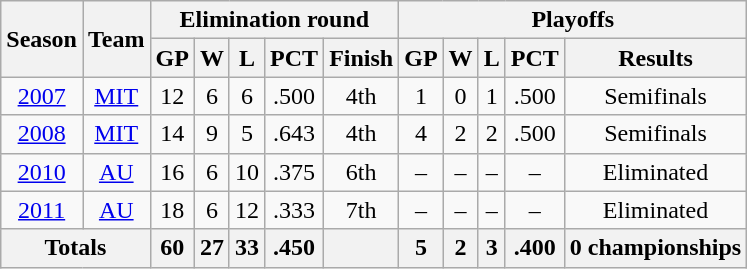<table class=wikitable style="text-align:center">
<tr>
<th rowspan=2>Season</th>
<th rowspan=2>Team</th>
<th colspan="5">Elimination round</th>
<th colspan="5">Playoffs</th>
</tr>
<tr>
<th>GP</th>
<th>W</th>
<th>L</th>
<th>PCT</th>
<th>Finish</th>
<th>GP</th>
<th>W</th>
<th>L</th>
<th>PCT</th>
<th>Results</th>
</tr>
<tr>
<td><a href='#'>2007</a></td>
<td><a href='#'>MIT</a></td>
<td>12</td>
<td>6</td>
<td>6</td>
<td>.500</td>
<td>4th</td>
<td>1</td>
<td>0</td>
<td>1</td>
<td>.500</td>
<td>Semifinals</td>
</tr>
<tr>
<td><a href='#'>2008</a></td>
<td><a href='#'>MIT</a></td>
<td>14</td>
<td>9</td>
<td>5</td>
<td>.643</td>
<td>4th</td>
<td>4</td>
<td>2</td>
<td>2</td>
<td>.500</td>
<td>Semifinals</td>
</tr>
<tr>
<td><a href='#'>2010</a></td>
<td><a href='#'>AU</a></td>
<td>16</td>
<td>6</td>
<td>10</td>
<td>.375</td>
<td>6th</td>
<td>–</td>
<td>–</td>
<td>–</td>
<td>–</td>
<td>Eliminated</td>
</tr>
<tr>
<td><a href='#'>2011</a></td>
<td><a href='#'>AU</a></td>
<td>18</td>
<td>6</td>
<td>12</td>
<td>.333</td>
<td>7th</td>
<td>–</td>
<td>–</td>
<td>–</td>
<td>–</td>
<td>Eliminated</td>
</tr>
<tr>
<th colspan="2">Totals</th>
<th>60</th>
<th>27</th>
<th>33</th>
<th>.450</th>
<th></th>
<th>5</th>
<th>2</th>
<th>3</th>
<th>.400</th>
<th>0 championships</th>
</tr>
</table>
